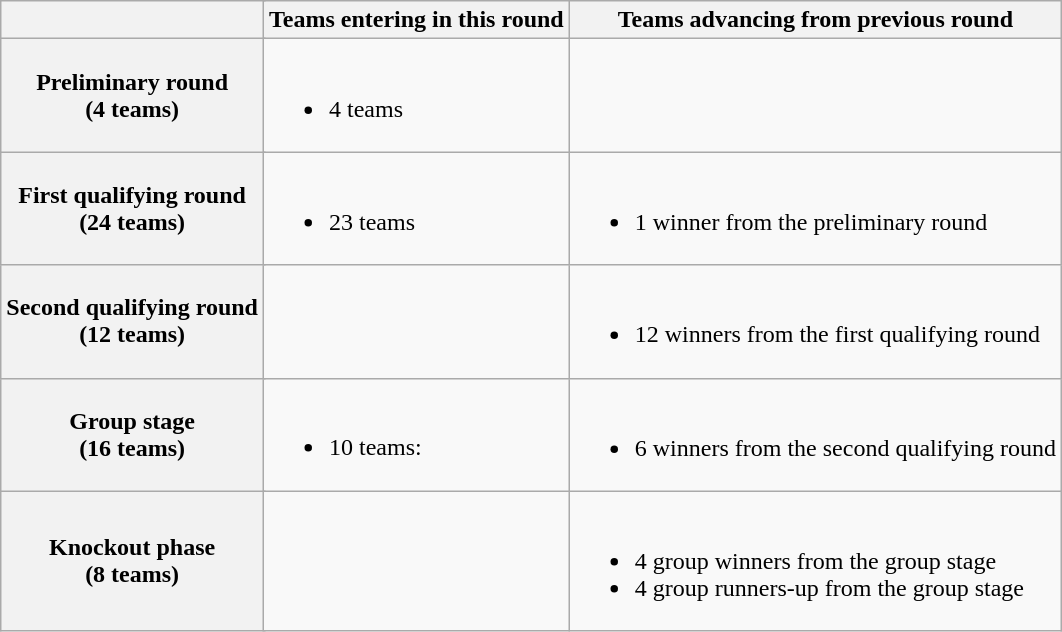<table class="wikitable">
<tr>
<th colspan=2></th>
<th>Teams entering in this round</th>
<th>Teams advancing from previous round</th>
</tr>
<tr>
<th colspan=2>Preliminary round<br>(4 teams)</th>
<td><br><ul><li>4 teams</li></ul></td>
<td></td>
</tr>
<tr>
<th colspan=2>First qualifying round<br>(24 teams)</th>
<td><br><ul><li>23 teams</li></ul></td>
<td><br><ul><li>1 winner from the preliminary round</li></ul></td>
</tr>
<tr>
<th colspan=2>Second qualifying round<br>(12 teams)</th>
<td></td>
<td><br><ul><li>12 winners from the first qualifying round</li></ul></td>
</tr>
<tr>
<th colspan=2>Group stage<br>(16 teams)</th>
<td style="line-height:15px;"><br><ul><li>10 teams:</li></ul></td>
<td><br><ul><li>6 winners from the second qualifying round</li></ul></td>
</tr>
<tr>
<th colspan=2>Knockout phase<br>(8 teams)</th>
<td></td>
<td><br><ul><li>4 group winners from the group stage</li><li>4 group runners-up from the group stage</li></ul></td>
</tr>
</table>
